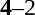<table style="text-align:center">
<tr>
<th width=223></th>
<th width=100></th>
<th width=223></th>
</tr>
<tr>
<td align=right><small><span></span></small> <strong></strong></td>
<td><strong>4</strong>–2</td>
<td align=left> <small><span></span></small></td>
</tr>
</table>
